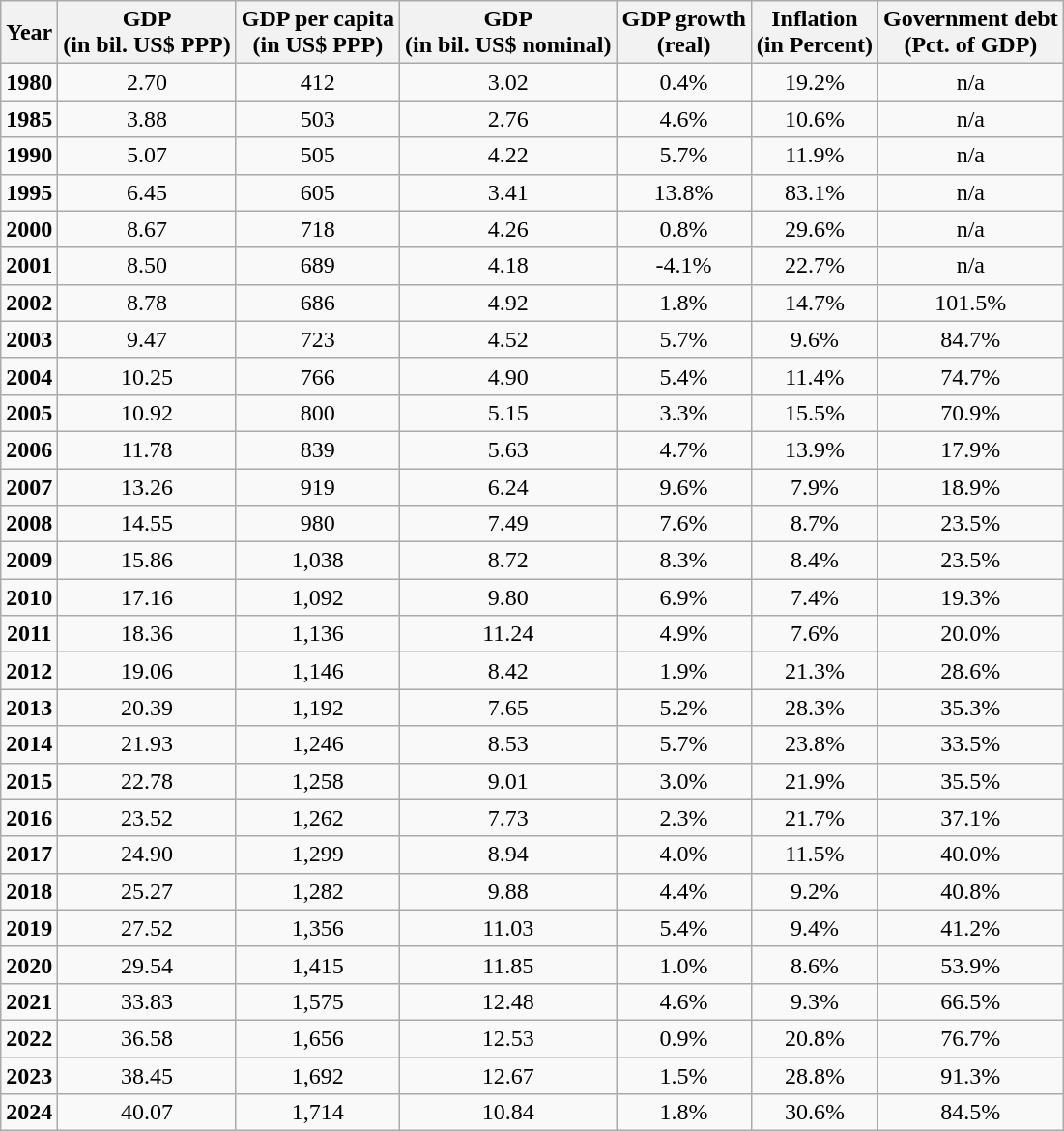<table class="wikitable" style="text-align:center; vertical-align:middle;">
<tr style="font-weight:bold;">
<th>Year</th>
<th>GDP<br>(in bil. US$ PPP)</th>
<th>GDP per capita<br>(in US$ PPP)</th>
<th>GDP<br>(in bil. US$ nominal)</th>
<th>GDP growth<br>(real)</th>
<th>Inflation<br>(in Percent)</th>
<th>Government debt<br>(Pct. of GDP)</th>
</tr>
<tr>
<td><strong>1980</strong></td>
<td>2.70</td>
<td>412</td>
<td>3.02</td>
<td>0.4%</td>
<td>19.2%</td>
<td>n/a</td>
</tr>
<tr>
<td><strong>1985</strong></td>
<td>3.88</td>
<td>503</td>
<td>2.76</td>
<td>4.6%</td>
<td>10.6%</td>
<td>n/a</td>
</tr>
<tr>
<td><strong>1990</strong></td>
<td>5.07</td>
<td>505</td>
<td>4.22</td>
<td>5.7%</td>
<td>11.9%</td>
<td>n/a</td>
</tr>
<tr>
<td><strong>1995</strong></td>
<td>6.45</td>
<td>605</td>
<td>3.41</td>
<td>13.8%</td>
<td>83.1%</td>
<td>n/a</td>
</tr>
<tr>
<td><strong>2000</strong></td>
<td>8.67</td>
<td>718</td>
<td>4.26</td>
<td>0.8%</td>
<td>29.6%</td>
<td>n/a</td>
</tr>
<tr>
<td><strong>2001</strong></td>
<td>8.50</td>
<td>689</td>
<td>4.18</td>
<td>-4.1%</td>
<td>22.7%</td>
<td>n/a</td>
</tr>
<tr>
<td><strong>2002</strong></td>
<td>8.78</td>
<td>686</td>
<td>4.92</td>
<td>1.8%</td>
<td>14.7%</td>
<td>101.5%</td>
</tr>
<tr>
<td><strong>2003</strong></td>
<td>9.47</td>
<td>723</td>
<td>4.52</td>
<td>5.7%</td>
<td>9.6%</td>
<td>84.7%</td>
</tr>
<tr>
<td><strong>2004</strong></td>
<td>10.25</td>
<td>766</td>
<td>4.90</td>
<td>5.4%</td>
<td>11.4%</td>
<td>74.7%</td>
</tr>
<tr>
<td><strong>2005</strong></td>
<td>10.92</td>
<td>800</td>
<td>5.15</td>
<td>3.3%</td>
<td>15.5%</td>
<td>70.9%</td>
</tr>
<tr>
<td><strong>2006</strong></td>
<td>11.78</td>
<td>839</td>
<td>5.63</td>
<td>4.7%</td>
<td>13.9%</td>
<td>17.9%</td>
</tr>
<tr>
<td><strong>2007</strong></td>
<td>13.26</td>
<td>919</td>
<td>6.24</td>
<td>9.6%</td>
<td>7.9%</td>
<td>18.9%</td>
</tr>
<tr>
<td><strong>2008</strong></td>
<td>14.55</td>
<td>980</td>
<td>7.49</td>
<td>7.6%</td>
<td>8.7%</td>
<td>23.5%</td>
</tr>
<tr>
<td><strong>2009</strong></td>
<td>15.86</td>
<td>1,038</td>
<td>8.72</td>
<td>8.3%</td>
<td>8.4%</td>
<td>23.5%</td>
</tr>
<tr>
<td><strong>2010</strong></td>
<td>17.16</td>
<td>1,092</td>
<td>9.80</td>
<td>6.9%</td>
<td>7.4%</td>
<td>19.3%</td>
</tr>
<tr>
<td><strong>2011</strong></td>
<td>18.36</td>
<td>1,136</td>
<td>11.24</td>
<td>4.9%</td>
<td>7.6%</td>
<td>20.0%</td>
</tr>
<tr>
<td><strong>2012</strong></td>
<td>19.06</td>
<td>1,146</td>
<td>8.42</td>
<td>1.9%</td>
<td>21.3%</td>
<td>28.6%</td>
</tr>
<tr>
<td><strong>2013</strong></td>
<td>20.39</td>
<td>1,192</td>
<td>7.65</td>
<td>5.2%</td>
<td>28.3%</td>
<td>35.3%</td>
</tr>
<tr>
<td><strong>2014</strong></td>
<td>21.93</td>
<td>1,246</td>
<td>8.53</td>
<td>5.7%</td>
<td>23.8%</td>
<td>33.5%</td>
</tr>
<tr>
<td><strong>2015</strong></td>
<td>22.78</td>
<td>1,258</td>
<td>9.01</td>
<td>3.0%</td>
<td>21.9%</td>
<td>35.5%</td>
</tr>
<tr>
<td><strong>2016</strong></td>
<td>23.52</td>
<td>1,262</td>
<td>7.73</td>
<td>2.3%</td>
<td>21.7%</td>
<td>37.1%</td>
</tr>
<tr>
<td><strong>2017</strong></td>
<td>24.90</td>
<td>1,299</td>
<td>8.94</td>
<td>4.0%</td>
<td>11.5%</td>
<td>40.0%</td>
</tr>
<tr>
<td><strong>2018</strong></td>
<td>25.27</td>
<td>1,282</td>
<td>9.88</td>
<td>4.4%</td>
<td>9.2%</td>
<td>40.8%</td>
</tr>
<tr>
<td><strong>2019</strong></td>
<td>27.52</td>
<td>1,356</td>
<td>11.03</td>
<td>5.4%</td>
<td>9.4%</td>
<td>41.2%</td>
</tr>
<tr>
<td><strong>2020</strong></td>
<td>29.54</td>
<td>1,415</td>
<td>11.85</td>
<td>1.0%</td>
<td>8.6%</td>
<td>53.9%</td>
</tr>
<tr>
<td><strong>2021</strong></td>
<td>33.83</td>
<td>1,575</td>
<td>12.48</td>
<td>4.6%</td>
<td>9.3%</td>
<td>66.5%</td>
</tr>
<tr>
<td><strong>2022</strong></td>
<td>36.58</td>
<td>1,656</td>
<td>12.53</td>
<td>0.9%</td>
<td>20.8%</td>
<td>76.7%</td>
</tr>
<tr>
<td><strong>2023</strong></td>
<td>38.45</td>
<td>1,692</td>
<td>12.67</td>
<td>1.5%</td>
<td>28.8%</td>
<td>91.3%</td>
</tr>
<tr>
<td><strong>2024</strong></td>
<td>40.07</td>
<td>1,714</td>
<td>10.84</td>
<td>1.8%</td>
<td>30.6%</td>
<td>84.5%</td>
</tr>
</table>
